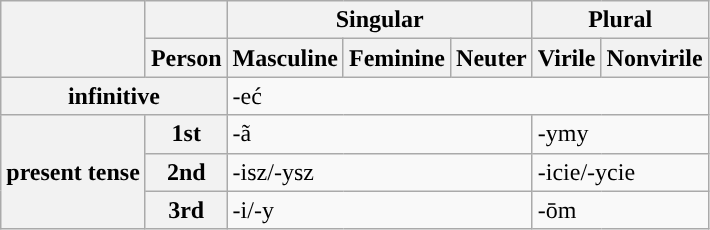<table class="wikitable">
<tr>
<th rowspan="2"></th>
<th></th>
<th colspan="3">Singular</th>
<th colspan="2">Plural</th>
</tr>
<tr>
<th>Person</th>
<th>Masculine</th>
<th>Feminine</th>
<th>Neuter</th>
<th>Virile</th>
<th>Nonvirile</th>
</tr>
<tr>
<th colspan="2">infinitive</th>
<td colspan="5">-eć</td>
</tr>
<tr>
<th rowspan="4">present tense</th>
<th>1st</th>
<td colspan="3">-ã</td>
<td colspan="2">-ymy</td>
</tr>
<tr>
<th>2nd</th>
<td colspan="3">-isz/-ysz</td>
<td colspan="2">-icie/-ycie</td>
</tr>
<tr>
<th>3rd</th>
<td colspan="3">-i/-y</td>
<td colspan="2">-ōm</td>
</tr>
</table>
